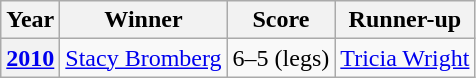<table class="wikitable sortable">
<tr>
<th>Year</th>
<th>Winner</th>
<th>Score</th>
<th>Runner-up</th>
</tr>
<tr>
<th scope="row"><a href='#'>2010</a></th>
<td> <a href='#'>Stacy Bromberg</a></td>
<td>6–5 (legs)</td>
<td> <a href='#'>Tricia Wright</a></td>
</tr>
</table>
